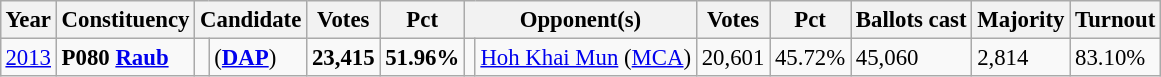<table class="wikitable" style="margin:0.5em ; font-size:95%">
<tr>
<th>Year</th>
<th>Constituency</th>
<th colspan=2>Candidate</th>
<th>Votes</th>
<th>Pct</th>
<th colspan=2>Opponent(s)</th>
<th>Votes</th>
<th>Pct</th>
<th>Ballots cast</th>
<th>Majority</th>
<th>Turnout</th>
</tr>
<tr>
<td><a href='#'>2013</a></td>
<td><strong>P080 <a href='#'>Raub</a></strong></td>
<td></td>
<td> (<a href='#'><strong>DAP</strong></a>)</td>
<td align="right"><strong>23,415</strong></td>
<td><strong>51.96%</strong></td>
<td></td>
<td><a href='#'>Hoh Khai Mun</a> (<a href='#'>MCA</a>)</td>
<td align="right">20,601</td>
<td>45.72%</td>
<td>45,060</td>
<td>2,814</td>
<td>83.10%</td>
</tr>
</table>
